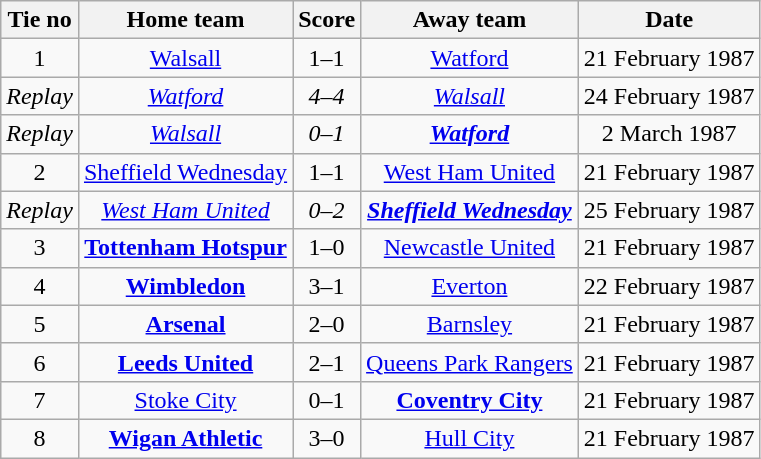<table class="wikitable" style="text-align: center">
<tr>
<th>Tie no</th>
<th>Home team</th>
<th>Score</th>
<th>Away team</th>
<th>Date</th>
</tr>
<tr>
<td>1</td>
<td><a href='#'>Walsall</a></td>
<td>1–1</td>
<td><a href='#'>Watford</a></td>
<td>21 February 1987</td>
</tr>
<tr>
<td><em>Replay</em></td>
<td><em><a href='#'>Watford</a></em></td>
<td><em>4–4</em></td>
<td><em><a href='#'>Walsall</a></em></td>
<td>24 February 1987</td>
</tr>
<tr>
<td><em>Replay</em></td>
<td><em><a href='#'>Walsall</a></em></td>
<td><em>0–1</em></td>
<td><strong><em><a href='#'>Watford</a></em></strong></td>
<td>2 March 1987</td>
</tr>
<tr>
<td>2</td>
<td><a href='#'>Sheffield Wednesday</a></td>
<td>1–1</td>
<td><a href='#'>West Ham United</a></td>
<td>21 February 1987</td>
</tr>
<tr>
<td><em>Replay</em></td>
<td><em><a href='#'>West Ham United</a></em></td>
<td><em>0–2</em></td>
<td><strong><em><a href='#'>Sheffield Wednesday</a></em></strong></td>
<td>25 February 1987</td>
</tr>
<tr>
<td>3</td>
<td><strong><a href='#'>Tottenham Hotspur</a></strong></td>
<td>1–0</td>
<td><a href='#'>Newcastle United</a></td>
<td>21 February 1987</td>
</tr>
<tr>
<td>4</td>
<td><strong><a href='#'>Wimbledon</a></strong></td>
<td>3–1</td>
<td><a href='#'>Everton</a></td>
<td>22 February 1987</td>
</tr>
<tr>
<td>5</td>
<td><strong><a href='#'>Arsenal</a></strong></td>
<td>2–0</td>
<td><a href='#'>Barnsley</a></td>
<td>21 February 1987</td>
</tr>
<tr>
<td>6</td>
<td><strong><a href='#'>Leeds United</a></strong></td>
<td>2–1</td>
<td><a href='#'>Queens Park Rangers</a></td>
<td>21 February 1987</td>
</tr>
<tr>
<td>7</td>
<td><a href='#'>Stoke City</a></td>
<td>0–1</td>
<td><strong><a href='#'>Coventry City</a></strong></td>
<td>21 February 1987</td>
</tr>
<tr>
<td>8</td>
<td><strong><a href='#'>Wigan Athletic</a></strong></td>
<td>3–0</td>
<td><a href='#'>Hull City</a></td>
<td>21 February 1987</td>
</tr>
</table>
